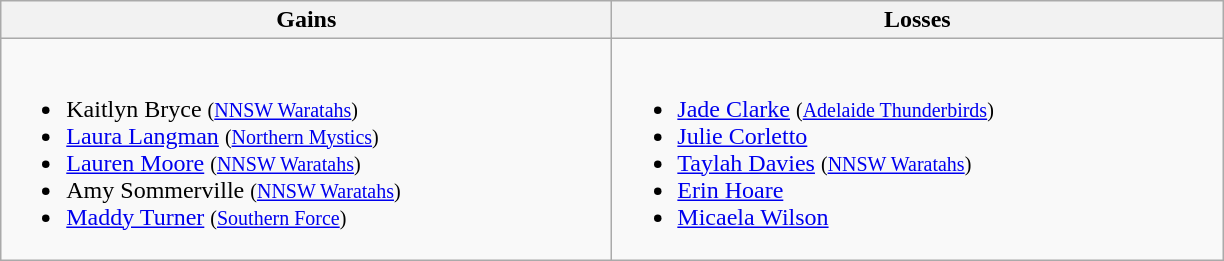<table class=wikitable>
<tr>
<th width=400> Gains</th>
<th width=400> Losses</th>
</tr>
<tr>
<td><br><ul><li>Kaitlyn Bryce <small>(<a href='#'>NNSW Waratahs</a>)</small></li><li><a href='#'>Laura Langman</a> <small>(<a href='#'>Northern Mystics</a>)</small> </li><li><a href='#'>Lauren Moore</a> <small>(<a href='#'>NNSW Waratahs</a>)</small></li><li>Amy Sommerville <small>(<a href='#'>NNSW Waratahs</a>)</small></li><li><a href='#'>Maddy Turner</a> <small>(<a href='#'>Southern Force</a>)</small> </li></ul></td>
<td><br><ul><li><a href='#'>Jade Clarke</a> <small>(<a href='#'>Adelaide Thunderbirds</a>)</small></li><li><a href='#'>Julie Corletto</a></li><li><a href='#'>Taylah Davies</a> <small>(<a href='#'>NNSW Waratahs</a>)</small></li><li><a href='#'>Erin Hoare</a></li><li><a href='#'>Micaela Wilson</a></li></ul></td>
</tr>
</table>
